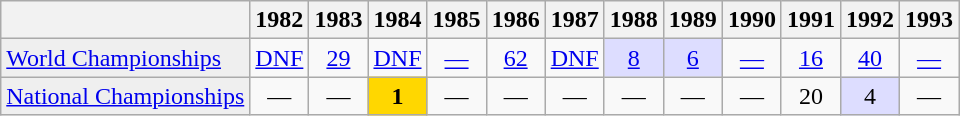<table class="wikitable plainrowheaders">
<tr>
<th scope="col"></th>
<th scope="col">1982</th>
<th scope="col">1983</th>
<th scope="col">1984</th>
<th scope="col">1985</th>
<th scope="col">1986</th>
<th scope="col">1987</th>
<th scope="col">1988</th>
<th scope="col">1989</th>
<th scope="col">1990</th>
<th scope="col">1991</th>
<th scope="col">1992</th>
<th scope="col">1993</th>
</tr>
<tr style="text-align:center;">
<td style="text-align:left; background:#efefef;"> <a href='#'>World Championships</a></td>
<td><a href='#'>DNF</a></td>
<td><a href='#'>29</a></td>
<td><a href='#'>DNF</a></td>
<td><a href='#'>—</a></td>
<td><a href='#'>62</a></td>
<td><a href='#'>DNF</a></td>
<td style="background:#ddf;"><a href='#'>8</a></td>
<td style="background:#ddf;"><a href='#'>6</a></td>
<td><a href='#'>—</a></td>
<td><a href='#'>16</a></td>
<td><a href='#'>40</a></td>
<td><a href='#'>—</a></td>
</tr>
<tr style="text-align:center;">
<td style="text-align:left; background:#efefef;"> <a href='#'>National Championships</a></td>
<td>—</td>
<td>—</td>
<td style="text-align:center; background:gold;"><strong>1</strong></td>
<td>—</td>
<td>—</td>
<td>—</td>
<td>—</td>
<td>—</td>
<td>—</td>
<td>20</td>
<td style="text-align:center; background:#ddf;">4</td>
<td>—</td>
</tr>
</table>
